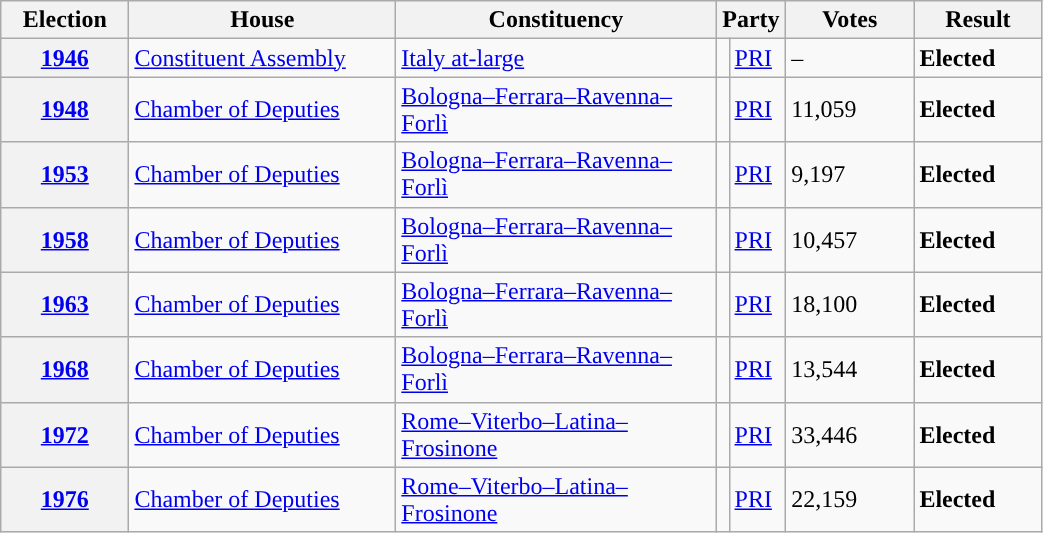<table class=wikitable style="width:55%; border:1px #AAAAFF solid">
<tr>
<th width=12%>Election</th>
<th width=25%>House</th>
<th width=30%>Constituency</th>
<th width=5% colspan="2">Party</th>
<th width=12%>Votes</th>
<th width=12%>Result</th>
</tr>
<tr>
<th><a href='#'>1946</a></th>
<td><a href='#'>Constituent Assembly</a></td>
<td><a href='#'>Italy at-large</a></td>
<td></td>
<td><a href='#'>PRI</a></td>
<td>–</td>
<td> <strong>Elected</strong></td>
</tr>
<tr>
<th><a href='#'>1948</a></th>
<td><a href='#'>Chamber of Deputies</a></td>
<td><a href='#'>Bologna–Ferrara–Ravenna–Forlì</a></td>
<td></td>
<td><a href='#'>PRI</a></td>
<td>11,059</td>
<td> <strong>Elected</strong></td>
</tr>
<tr>
<th><a href='#'>1953</a></th>
<td><a href='#'>Chamber of Deputies</a></td>
<td><a href='#'>Bologna–Ferrara–Ravenna–Forlì</a></td>
<td></td>
<td><a href='#'>PRI</a></td>
<td>9,197</td>
<td> <strong>Elected</strong></td>
</tr>
<tr>
<th><a href='#'>1958</a></th>
<td><a href='#'>Chamber of Deputies</a></td>
<td><a href='#'>Bologna–Ferrara–Ravenna–Forlì</a></td>
<td></td>
<td><a href='#'>PRI</a></td>
<td>10,457</td>
<td> <strong>Elected</strong></td>
</tr>
<tr>
<th><a href='#'>1963</a></th>
<td><a href='#'>Chamber of Deputies</a></td>
<td><a href='#'>Bologna–Ferrara–Ravenna–Forlì</a></td>
<td></td>
<td><a href='#'>PRI</a></td>
<td>18,100</td>
<td> <strong>Elected</strong></td>
</tr>
<tr>
<th><a href='#'>1968</a></th>
<td><a href='#'>Chamber of Deputies</a></td>
<td><a href='#'>Bologna–Ferrara–Ravenna–Forlì</a></td>
<td></td>
<td><a href='#'>PRI</a></td>
<td>13,544</td>
<td> <strong>Elected</strong></td>
</tr>
<tr>
<th><a href='#'>1972</a></th>
<td><a href='#'>Chamber of Deputies</a></td>
<td><a href='#'>Rome–Viterbo–Latina–Frosinone</a></td>
<td></td>
<td><a href='#'>PRI</a></td>
<td>33,446</td>
<td> <strong>Elected</strong></td>
</tr>
<tr>
<th><a href='#'>1976</a></th>
<td><a href='#'>Chamber of Deputies</a></td>
<td><a href='#'>Rome–Viterbo–Latina–Frosinone</a></td>
<td></td>
<td><a href='#'>PRI</a></td>
<td>22,159</td>
<td> <strong>Elected</strong></td>
</tr>
</table>
